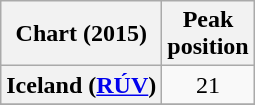<table class="wikitable sortable plainrowheaders" style="text-align:center">
<tr>
<th scope="col">Chart (2015)</th>
<th scope="col">Peak<br> position</th>
</tr>
<tr>
<th scope="row">Iceland (<a href='#'>RÚV</a>)</th>
<td>21</td>
</tr>
<tr>
</tr>
</table>
